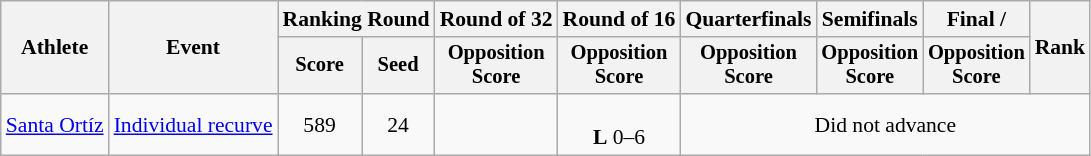<table class="wikitable" style="font-size:90%">
<tr>
<th rowspan="2">Athlete</th>
<th rowspan="2">Event</th>
<th colspan="2">Ranking Round</th>
<th>Round of 32</th>
<th>Round of 16</th>
<th>Quarterfinals</th>
<th>Semifinals</th>
<th>Final / </th>
<th rowspan="2">Rank</th>
</tr>
<tr style="font-size:95%">
<th>Score</th>
<th>Seed</th>
<th>Opposition<br>Score</th>
<th>Opposition<br>Score</th>
<th>Opposition<br>Score</th>
<th>Opposition<br>Score</th>
<th>Opposition<br>Score</th>
</tr>
<tr align=center>
<td align=left><a href='#'>Santa Ortíz</a></td>
<td align=left><a href='#'>Individual recurve</a></td>
<td>589</td>
<td>24</td>
<td></td>
<td><br><strong>L</strong> 0–6</td>
<td colspan=4>Did not advance</td>
</tr>
</table>
